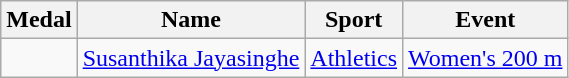<table class="wikitable">
<tr>
<th>Medal</th>
<th>Name</th>
<th>Sport</th>
<th>Event</th>
</tr>
<tr>
<td></td>
<td><a href='#'>Susanthika Jayasinghe</a></td>
<td><a href='#'>Athletics</a></td>
<td><a href='#'>Women's 200 m</a></td>
</tr>
</table>
